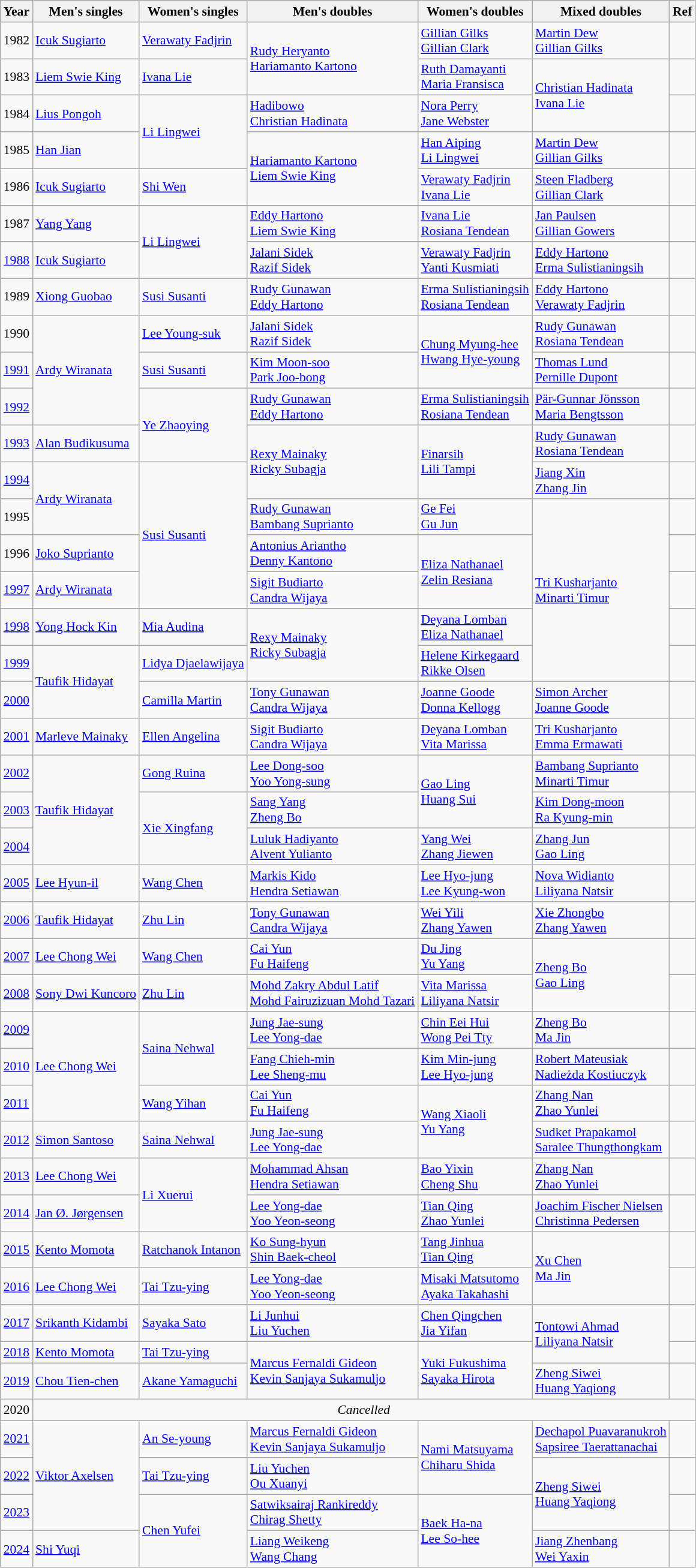<table class=wikitable style="font-size:90%;">
<tr>
<th>Year</th>
<th>Men's singles</th>
<th>Women's singles</th>
<th>Men's doubles</th>
<th>Women's doubles</th>
<th>Mixed doubles</th>
<th>Ref</th>
</tr>
<tr>
<td>1982</td>
<td> <a href='#'>Icuk Sugiarto</a></td>
<td> <a href='#'>Verawaty Fadjrin</a></td>
<td rowspan=2> <a href='#'>Rudy Heryanto</a><br> <a href='#'>Hariamanto Kartono</a></td>
<td> <a href='#'>Gillian Gilks</a><br> <a href='#'>Gillian Clark</a></td>
<td> <a href='#'>Martin Dew</a><br> <a href='#'>Gillian Gilks</a></td>
<td align=center></td>
</tr>
<tr>
<td>1983</td>
<td> <a href='#'>Liem Swie King</a></td>
<td> <a href='#'>Ivana Lie</a></td>
<td> <a href='#'>Ruth Damayanti</a><br> <a href='#'>Maria Fransisca</a></td>
<td rowspan=2> <a href='#'>Christian Hadinata</a><br> <a href='#'>Ivana Lie</a></td>
<td align=center></td>
</tr>
<tr>
<td>1984</td>
<td> <a href='#'>Lius Pongoh</a></td>
<td rowspan=2> <a href='#'>Li Lingwei</a></td>
<td> <a href='#'>Hadibowo</a><br> <a href='#'>Christian Hadinata</a></td>
<td> <a href='#'>Nora Perry</a><br> <a href='#'>Jane Webster</a></td>
<td align=center></td>
</tr>
<tr>
<td>1985</td>
<td> <a href='#'>Han Jian</a></td>
<td rowspan=2> <a href='#'>Hariamanto Kartono</a><br> <a href='#'>Liem Swie King</a></td>
<td> <a href='#'>Han Aiping</a><br> <a href='#'>Li Lingwei</a></td>
<td> <a href='#'>Martin Dew</a><br> <a href='#'>Gillian Gilks</a></td>
<td align=center></td>
</tr>
<tr>
<td>1986</td>
<td> <a href='#'>Icuk Sugiarto</a></td>
<td> <a href='#'>Shi Wen</a></td>
<td> <a href='#'>Verawaty Fadjrin</a><br> <a href='#'>Ivana Lie</a></td>
<td> <a href='#'>Steen Fladberg</a><br> <a href='#'>Gillian Clark</a></td>
<td align=center></td>
</tr>
<tr>
<td>1987</td>
<td> <a href='#'>Yang Yang</a></td>
<td rowspan=2> <a href='#'>Li Lingwei</a></td>
<td> <a href='#'>Eddy Hartono</a><br> <a href='#'>Liem Swie King</a></td>
<td> <a href='#'>Ivana Lie</a><br> <a href='#'>Rosiana Tendean</a></td>
<td> <a href='#'>Jan Paulsen</a><br> <a href='#'>Gillian Gowers</a></td>
<td align=center></td>
</tr>
<tr>
<td><a href='#'>1988</a></td>
<td> <a href='#'>Icuk Sugiarto</a></td>
<td> <a href='#'>Jalani Sidek</a><br> <a href='#'>Razif Sidek</a></td>
<td> <a href='#'>Verawaty Fadjrin</a><br> <a href='#'>Yanti Kusmiati</a></td>
<td> <a href='#'>Eddy Hartono</a><br> <a href='#'>Erma Sulistianingsih</a></td>
<td align=center></td>
</tr>
<tr>
<td>1989</td>
<td> <a href='#'>Xiong Guobao</a></td>
<td> <a href='#'>Susi Susanti</a></td>
<td> <a href='#'>Rudy Gunawan</a><br> <a href='#'>Eddy Hartono</a></td>
<td> <a href='#'>Erma Sulistianingsih</a><br> <a href='#'>Rosiana Tendean</a></td>
<td> <a href='#'>Eddy Hartono</a><br> <a href='#'>Verawaty Fadjrin</a></td>
<td align=center></td>
</tr>
<tr>
<td>1990</td>
<td rowspan=3> <a href='#'>Ardy Wiranata</a></td>
<td> <a href='#'>Lee Young-suk</a></td>
<td> <a href='#'>Jalani Sidek</a><br> <a href='#'>Razif Sidek</a></td>
<td rowspan=2> <a href='#'>Chung Myung-hee</a><br> <a href='#'>Hwang Hye-young</a></td>
<td> <a href='#'>Rudy Gunawan</a><br> <a href='#'>Rosiana Tendean</a></td>
<td align=center></td>
</tr>
<tr>
<td><a href='#'>1991</a></td>
<td> <a href='#'>Susi Susanti</a></td>
<td> <a href='#'>Kim Moon-soo</a><br> <a href='#'>Park Joo-bong</a></td>
<td> <a href='#'>Thomas Lund</a><br> <a href='#'>Pernille Dupont</a></td>
<td align=center></td>
</tr>
<tr>
<td><a href='#'>1992</a></td>
<td rowspan=2> <a href='#'>Ye Zhaoying</a></td>
<td> <a href='#'>Rudy Gunawan</a><br> <a href='#'>Eddy Hartono</a></td>
<td> <a href='#'>Erma Sulistianingsih</a><br> <a href='#'>Rosiana Tendean</a></td>
<td> <a href='#'>Pär-Gunnar Jönsson</a><br> <a href='#'>Maria Bengtsson</a></td>
<td align=center></td>
</tr>
<tr>
<td><a href='#'>1993</a></td>
<td> <a href='#'>Alan Budikusuma</a></td>
<td rowspan=2> <a href='#'>Rexy Mainaky</a><br> <a href='#'>Ricky Subagja</a></td>
<td rowspan=2> <a href='#'>Finarsih</a><br> <a href='#'>Lili Tampi</a></td>
<td> <a href='#'>Rudy Gunawan</a><br> <a href='#'>Rosiana Tendean</a></td>
<td align=center></td>
</tr>
<tr>
<td><a href='#'>1994</a></td>
<td rowspan=2> <a href='#'>Ardy Wiranata</a></td>
<td rowspan=4> <a href='#'>Susi Susanti</a></td>
<td> <a href='#'>Jiang Xin</a><br> <a href='#'>Zhang Jin</a></td>
<td align=center></td>
</tr>
<tr>
<td>1995</td>
<td> <a href='#'>Rudy Gunawan</a><br> <a href='#'>Bambang Suprianto</a></td>
<td> <a href='#'>Ge Fei</a><br> <a href='#'>Gu Jun</a></td>
<td rowspan=5> <a href='#'>Tri Kusharjanto</a><br> <a href='#'>Minarti Timur</a></td>
<td align=center></td>
</tr>
<tr>
<td>1996</td>
<td> <a href='#'>Joko Suprianto</a></td>
<td> <a href='#'>Antonius Ariantho</a><br> <a href='#'>Denny Kantono</a></td>
<td rowspan=2> <a href='#'>Eliza Nathanael</a><br> <a href='#'>Zelin Resiana</a></td>
<td align=center></td>
</tr>
<tr>
<td><a href='#'>1997</a></td>
<td> <a href='#'>Ardy Wiranata</a></td>
<td> <a href='#'>Sigit Budiarto</a><br> <a href='#'>Candra Wijaya</a></td>
<td align=center></td>
</tr>
<tr>
<td><a href='#'>1998</a></td>
<td> <a href='#'>Yong Hock Kin</a></td>
<td> <a href='#'>Mia Audina</a></td>
<td rowspan=2> <a href='#'>Rexy Mainaky</a><br> <a href='#'>Ricky Subagja</a></td>
<td> <a href='#'>Deyana Lomban</a><br> <a href='#'>Eliza Nathanael</a></td>
<td align=center></td>
</tr>
<tr>
<td><a href='#'>1999</a></td>
<td rowspan=2> <a href='#'>Taufik Hidayat</a></td>
<td> <a href='#'>Lidya Djaelawijaya</a></td>
<td> <a href='#'>Helene Kirkegaard</a><br> <a href='#'>Rikke Olsen</a></td>
<td align=center></td>
</tr>
<tr>
<td><a href='#'>2000</a></td>
<td> <a href='#'>Camilla Martin</a></td>
<td> <a href='#'>Tony Gunawan</a><br> <a href='#'>Candra Wijaya</a></td>
<td> <a href='#'>Joanne Goode</a><br> <a href='#'>Donna Kellogg</a></td>
<td> <a href='#'>Simon Archer</a><br> <a href='#'>Joanne Goode</a></td>
<td align=center></td>
</tr>
<tr>
<td><a href='#'>2001</a></td>
<td> <a href='#'>Marleve Mainaky</a></td>
<td> <a href='#'>Ellen Angelina</a></td>
<td> <a href='#'>Sigit Budiarto</a><br> <a href='#'>Candra Wijaya</a></td>
<td> <a href='#'>Deyana Lomban</a><br> <a href='#'>Vita Marissa</a></td>
<td> <a href='#'>Tri Kusharjanto</a><br> <a href='#'>Emma Ermawati</a></td>
<td align=center></td>
</tr>
<tr>
<td><a href='#'>2002</a></td>
<td rowspan=3> <a href='#'>Taufik Hidayat</a></td>
<td> <a href='#'>Gong Ruina</a></td>
<td> <a href='#'>Lee Dong-soo</a><br> <a href='#'>Yoo Yong-sung</a></td>
<td rowspan=2> <a href='#'>Gao Ling</a><br> <a href='#'>Huang Sui</a></td>
<td> <a href='#'>Bambang Suprianto</a><br> <a href='#'>Minarti Timur</a></td>
<td align=center></td>
</tr>
<tr>
<td><a href='#'>2003</a></td>
<td rowspan=2> <a href='#'>Xie Xingfang</a></td>
<td> <a href='#'>Sang Yang</a><br> <a href='#'>Zheng Bo</a></td>
<td> <a href='#'>Kim Dong-moon</a><br> <a href='#'>Ra Kyung-min</a></td>
<td align=center></td>
</tr>
<tr>
<td><a href='#'>2004</a></td>
<td> <a href='#'>Luluk Hadiyanto</a><br> <a href='#'>Alvent Yulianto</a></td>
<td> <a href='#'>Yang Wei</a><br> <a href='#'>Zhang Jiewen</a></td>
<td> <a href='#'>Zhang Jun</a><br> <a href='#'>Gao Ling</a></td>
<td align=center></td>
</tr>
<tr>
<td><a href='#'>2005</a></td>
<td> <a href='#'>Lee Hyun-il</a></td>
<td> <a href='#'>Wang Chen</a></td>
<td> <a href='#'>Markis Kido</a><br> <a href='#'>Hendra Setiawan</a></td>
<td> <a href='#'>Lee Hyo-jung</a><br> <a href='#'>Lee Kyung-won</a></td>
<td> <a href='#'>Nova Widianto</a><br> <a href='#'>Liliyana Natsir</a></td>
<td align=center></td>
</tr>
<tr>
<td><a href='#'>2006</a></td>
<td> <a href='#'>Taufik Hidayat</a></td>
<td> <a href='#'>Zhu Lin</a></td>
<td> <a href='#'>Tony Gunawan</a><br> <a href='#'>Candra Wijaya</a></td>
<td> <a href='#'>Wei Yili</a><br> <a href='#'>Zhang Yawen</a></td>
<td> <a href='#'>Xie Zhongbo</a><br> <a href='#'>Zhang Yawen</a></td>
<td align=center></td>
</tr>
<tr>
<td><a href='#'>2007</a></td>
<td> <a href='#'>Lee Chong Wei</a></td>
<td> <a href='#'>Wang Chen</a></td>
<td> <a href='#'>Cai Yun</a><br> <a href='#'>Fu Haifeng</a></td>
<td> <a href='#'>Du Jing</a><br> <a href='#'>Yu Yang</a></td>
<td rowspan=2> <a href='#'>Zheng Bo</a><br> <a href='#'>Gao Ling</a></td>
<td align=center></td>
</tr>
<tr>
<td><a href='#'>2008</a></td>
<td> <a href='#'>Sony Dwi Kuncoro</a></td>
<td> <a href='#'>Zhu Lin</a></td>
<td> <a href='#'>Mohd Zakry Abdul Latif</a><br> <a href='#'>Mohd Fairuzizuan Mohd Tazari</a></td>
<td> <a href='#'>Vita Marissa</a><br> <a href='#'>Liliyana Natsir</a></td>
<td align=center></td>
</tr>
<tr>
<td><a href='#'>2009</a></td>
<td rowspan=3> <a href='#'>Lee Chong Wei</a></td>
<td rowspan=2> <a href='#'>Saina Nehwal</a></td>
<td> <a href='#'>Jung Jae-sung</a><br> <a href='#'>Lee Yong-dae</a></td>
<td> <a href='#'>Chin Eei Hui</a><br> <a href='#'>Wong Pei Tty</a></td>
<td> <a href='#'>Zheng Bo</a><br> <a href='#'>Ma Jin</a></td>
<td align=center></td>
</tr>
<tr>
<td><a href='#'>2010</a></td>
<td> <a href='#'>Fang Chieh-min</a><br> <a href='#'>Lee Sheng-mu</a></td>
<td> <a href='#'>Kim Min-jung</a><br> <a href='#'>Lee Hyo-jung</a></td>
<td> <a href='#'>Robert Mateusiak</a><br> <a href='#'>Nadieżda Kostiuczyk</a></td>
<td align=center></td>
</tr>
<tr>
<td><a href='#'>2011</a></td>
<td> <a href='#'>Wang Yihan</a></td>
<td> <a href='#'>Cai Yun</a><br> <a href='#'>Fu Haifeng</a></td>
<td rowspan=2> <a href='#'>Wang Xiaoli</a><br> <a href='#'>Yu Yang</a></td>
<td> <a href='#'>Zhang Nan</a><br> <a href='#'>Zhao Yunlei</a></td>
<td align=center></td>
</tr>
<tr>
<td><a href='#'>2012</a></td>
<td> <a href='#'>Simon Santoso</a></td>
<td> <a href='#'>Saina Nehwal</a></td>
<td> <a href='#'>Jung Jae-sung</a><br> <a href='#'>Lee Yong-dae</a></td>
<td> <a href='#'>Sudket Prapakamol</a><br> <a href='#'>Saralee Thungthongkam</a></td>
<td align=center></td>
</tr>
<tr>
<td><a href='#'>2013</a></td>
<td> <a href='#'>Lee Chong Wei</a></td>
<td rowspan=2> <a href='#'>Li Xuerui</a></td>
<td> <a href='#'>Mohammad Ahsan</a><br> <a href='#'>Hendra Setiawan</a></td>
<td> <a href='#'>Bao Yixin</a><br> <a href='#'>Cheng Shu</a></td>
<td> <a href='#'>Zhang Nan</a><br> <a href='#'>Zhao Yunlei</a></td>
<td align=center></td>
</tr>
<tr>
<td><a href='#'>2014</a></td>
<td> <a href='#'>Jan Ø. Jørgensen</a></td>
<td> <a href='#'>Lee Yong-dae</a><br> <a href='#'>Yoo Yeon-seong</a></td>
<td> <a href='#'>Tian Qing</a><br> <a href='#'>Zhao Yunlei</a></td>
<td> <a href='#'>Joachim Fischer Nielsen</a><br> <a href='#'>Christinna Pedersen</a></td>
<td align=center></td>
</tr>
<tr>
<td><a href='#'>2015</a></td>
<td> <a href='#'>Kento Momota</a></td>
<td> <a href='#'>Ratchanok Intanon</a></td>
<td> <a href='#'>Ko Sung-hyun</a><br>  <a href='#'>Shin Baek-cheol</a></td>
<td> <a href='#'>Tang Jinhua</a><br> <a href='#'>Tian Qing</a></td>
<td rowspan=2> <a href='#'>Xu Chen</a><br> <a href='#'>Ma Jin</a></td>
<td align=center></td>
</tr>
<tr>
<td><a href='#'>2016</a></td>
<td> <a href='#'>Lee Chong Wei</a></td>
<td> <a href='#'>Tai Tzu-ying</a></td>
<td> <a href='#'>Lee Yong-dae</a><br> <a href='#'>Yoo Yeon-seong</a></td>
<td> <a href='#'>Misaki Matsutomo</a><br> <a href='#'>Ayaka Takahashi</a></td>
<td align=center></td>
</tr>
<tr>
<td><a href='#'>2017</a></td>
<td> <a href='#'>Srikanth Kidambi</a></td>
<td> <a href='#'>Sayaka Sato</a></td>
<td> <a href='#'>Li Junhui</a><br> <a href='#'>Liu Yuchen</a></td>
<td> <a href='#'>Chen Qingchen</a><br> <a href='#'>Jia Yifan</a></td>
<td rowspan=2> <a href='#'>Tontowi Ahmad</a><br> <a href='#'>Liliyana Natsir</a></td>
<td align=center></td>
</tr>
<tr>
<td><a href='#'>2018</a></td>
<td> <a href='#'>Kento Momota</a></td>
<td> <a href='#'>Tai Tzu-ying</a></td>
<td rowspan=2> <a href='#'>Marcus Fernaldi Gideon</a><br> <a href='#'>Kevin Sanjaya Sukamuljo</a></td>
<td rowspan=2> <a href='#'>Yuki Fukushima</a><br> <a href='#'>Sayaka Hirota</a></td>
<td align=center></td>
</tr>
<tr>
<td><a href='#'>2019</a></td>
<td> <a href='#'>Chou Tien-chen</a></td>
<td> <a href='#'>Akane Yamaguchi</a></td>
<td> <a href='#'>Zheng Siwei</a><br> <a href='#'>Huang Yaqiong</a></td>
<td align=center></td>
</tr>
<tr>
<td>2020</td>
<td colspan="6" align="center"><em>Cancelled</em></td>
</tr>
<tr>
<td><a href='#'>2021</a></td>
<td rowspan=3> <a href='#'>Viktor Axelsen</a></td>
<td> <a href='#'>An Se-young</a></td>
<td> <a href='#'>Marcus Fernaldi Gideon</a><br> <a href='#'>Kevin Sanjaya Sukamuljo</a></td>
<td rowspan=2> <a href='#'>Nami Matsuyama</a><br> <a href='#'>Chiharu Shida</a></td>
<td> <a href='#'>Dechapol Puavaranukroh</a><br> <a href='#'>Sapsiree Taerattanachai</a></td>
<td align=center></td>
</tr>
<tr>
<td><a href='#'>2022</a></td>
<td> <a href='#'>Tai Tzu-ying</a></td>
<td> <a href='#'>Liu Yuchen</a><br> <a href='#'>Ou Xuanyi</a></td>
<td rowspan="2"> <a href='#'>Zheng Siwei</a><br> <a href='#'>Huang Yaqiong</a></td>
<td align=center></td>
</tr>
<tr>
<td><a href='#'>2023</a></td>
<td rowspan="2"> <a href='#'>Chen Yufei</a></td>
<td> <a href='#'>Satwiksairaj Rankireddy</a><br> <a href='#'>Chirag Shetty</a></td>
<td rowspan="2"> <a href='#'>Baek Ha-na</a><br> <a href='#'>Lee So-hee</a></td>
<td></td>
</tr>
<tr>
<td><a href='#'>2024</a></td>
<td> <a href='#'>Shi Yuqi</a></td>
<td> <a href='#'>Liang Weikeng</a><br> <a href='#'>Wang Chang</a></td>
<td> <a href='#'>Jiang Zhenbang</a> <br> <a href='#'>Wei Yaxin</a></td>
<td></td>
</tr>
</table>
